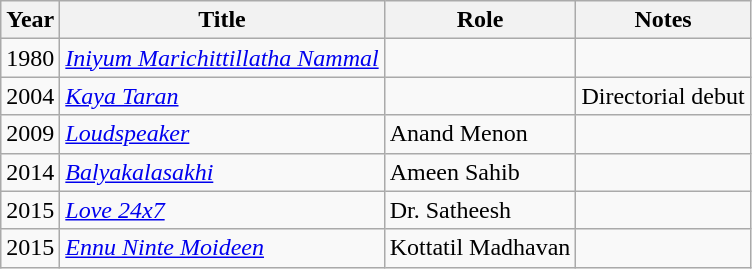<table class="wikitable">
<tr>
<th>Year</th>
<th>Title</th>
<th>Role</th>
<th>Notes</th>
</tr>
<tr>
<td>1980</td>
<td><em><a href='#'>Iniyum Marichittillatha Nammal</a></em></td>
<td></td>
<td></td>
</tr>
<tr>
<td>2004</td>
<td><em><a href='#'>Kaya Taran</a></em></td>
<td></td>
<td>Directorial debut</td>
</tr>
<tr>
<td>2009</td>
<td><em><a href='#'>Loudspeaker</a></em></td>
<td>Anand Menon</td>
<td></td>
</tr>
<tr>
<td>2014</td>
<td><em><a href='#'>Balyakalasakhi</a></em></td>
<td>Ameen Sahib</td>
<td></td>
</tr>
<tr>
<td>2015</td>
<td><em><a href='#'>Love 24x7</a></em></td>
<td>Dr. Satheesh</td>
<td></td>
</tr>
<tr>
<td>2015</td>
<td><em><a href='#'>Ennu Ninte Moideen</a></em></td>
<td>Kottatil Madhavan</td>
<td></td>
</tr>
</table>
